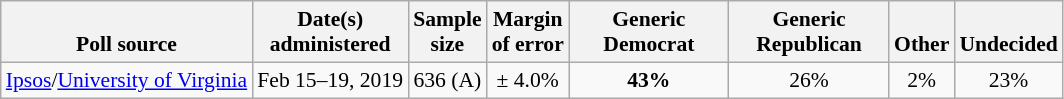<table class="wikitable" style="font-size:90%;text-align:center;">
<tr valign=bottom>
<th>Poll source</th>
<th>Date(s)<br>administered</th>
<th>Sample<br>size</th>
<th>Margin<br>of error</th>
<th style="width:100px;">Generic<br>Democrat</th>
<th style="width:100px;">Generic<br>Republican</th>
<th>Other</th>
<th>Undecided</th>
</tr>
<tr>
<td style="text-align:left;"><a href='#'>Ipsos</a>/<a href='#'>University of Virginia</a></td>
<td>Feb 15–19, 2019</td>
<td>636 (A)</td>
<td>± 4.0%</td>
<td><strong>43%</strong></td>
<td>26%</td>
<td>2%</td>
<td>23%</td>
</tr>
</table>
